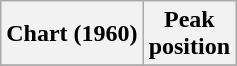<table class="wikitable">
<tr>
<th>Chart (1960)</th>
<th>Peak<br>position</th>
</tr>
<tr>
</tr>
</table>
